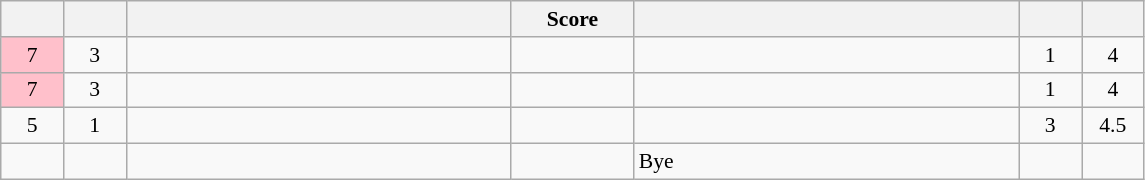<table class="wikitable" style="text-align: center; font-size:90%" |>
<tr>
<th width="35"></th>
<th width="35"></th>
<th width="250"></th>
<th width="75">Score</th>
<th width="250"></th>
<th width="35"></th>
<th width="35"></th>
</tr>
<tr>
<td bgcolor=pink>7</td>
<td>3</td>
<td style="text-align:left;"></td>
<td></td>
<td style="text-align:left;"><strong></strong></td>
<td>1</td>
<td>4</td>
</tr>
<tr>
<td bgcolor=pink>7</td>
<td>3</td>
<td style="text-align:left;"></td>
<td></td>
<td style="text-align:left;"><strong></strong></td>
<td>1</td>
<td>4</td>
</tr>
<tr>
<td>5</td>
<td>1</td>
<td style="text-align:left;"></td>
<td></td>
<td style="text-align:left;"><strong></strong></td>
<td>3</td>
<td>4.5</td>
</tr>
<tr>
<td></td>
<td></td>
<td style="text-align:left;"></td>
<td></td>
<td style="text-align:left;">Bye</td>
<td></td>
<td></td>
</tr>
</table>
